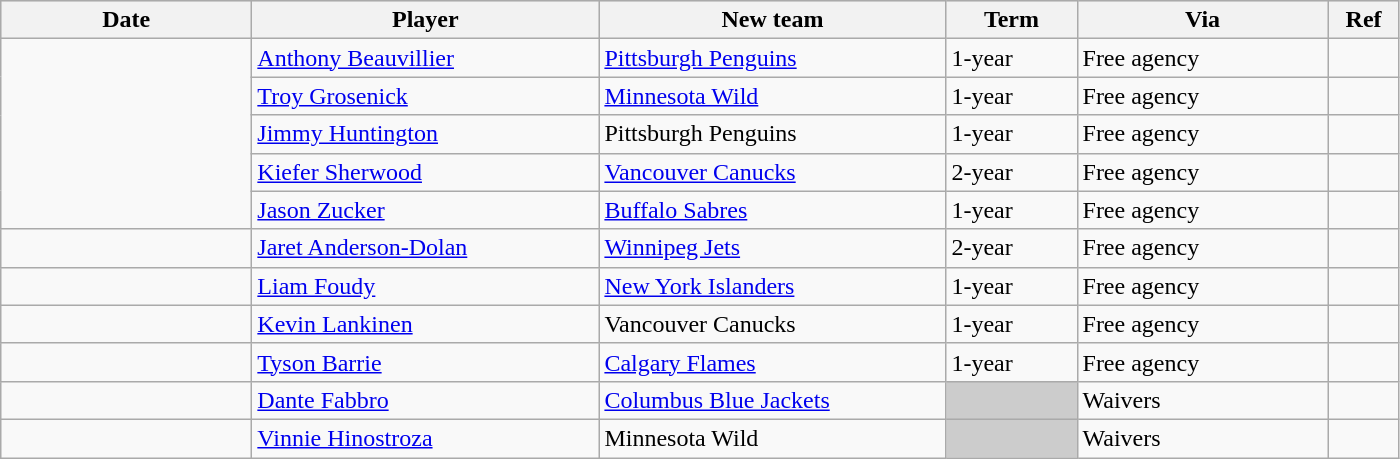<table class="wikitable">
<tr style="background:#ddd; text-align:center;">
<th style="width: 10em;">Date</th>
<th style="width: 14em;">Player</th>
<th style="width: 14em;">New team</th>
<th style="width: 5em;">Term</th>
<th style="width: 10em;">Via</th>
<th style="width: 2.5em;">Ref</th>
</tr>
<tr>
<td rowspan=5></td>
<td><a href='#'>Anthony Beauvillier</a></td>
<td><a href='#'>Pittsburgh Penguins</a></td>
<td>1-year</td>
<td>Free agency</td>
<td></td>
</tr>
<tr>
<td><a href='#'>Troy Grosenick</a></td>
<td><a href='#'>Minnesota Wild</a></td>
<td>1-year</td>
<td>Free agency</td>
<td></td>
</tr>
<tr>
<td><a href='#'>Jimmy Huntington</a></td>
<td>Pittsburgh Penguins</td>
<td>1-year</td>
<td>Free agency</td>
<td></td>
</tr>
<tr>
<td><a href='#'>Kiefer Sherwood</a></td>
<td><a href='#'>Vancouver Canucks</a></td>
<td>2-year</td>
<td>Free agency</td>
<td></td>
</tr>
<tr>
<td><a href='#'>Jason Zucker</a></td>
<td><a href='#'>Buffalo Sabres</a></td>
<td>1-year</td>
<td>Free agency</td>
<td></td>
</tr>
<tr>
<td></td>
<td><a href='#'>Jaret Anderson-Dolan</a></td>
<td><a href='#'>Winnipeg Jets</a></td>
<td>2-year</td>
<td>Free agency</td>
<td></td>
</tr>
<tr>
<td></td>
<td><a href='#'>Liam Foudy</a></td>
<td><a href='#'>New York Islanders</a></td>
<td>1-year</td>
<td>Free agency</td>
<td></td>
</tr>
<tr>
<td></td>
<td><a href='#'>Kevin Lankinen</a></td>
<td>Vancouver Canucks</td>
<td>1-year</td>
<td>Free agency</td>
<td></td>
</tr>
<tr>
<td></td>
<td><a href='#'>Tyson Barrie</a></td>
<td><a href='#'>Calgary Flames</a></td>
<td>1-year</td>
<td>Free agency</td>
<td></td>
</tr>
<tr>
<td></td>
<td><a href='#'>Dante Fabbro</a></td>
<td><a href='#'>Columbus Blue Jackets</a></td>
<td style="background:#ccc;"></td>
<td>Waivers</td>
<td></td>
</tr>
<tr>
<td></td>
<td><a href='#'>Vinnie Hinostroza</a></td>
<td>Minnesota Wild</td>
<td style="background:#ccc;"></td>
<td>Waivers</td>
<td></td>
</tr>
</table>
